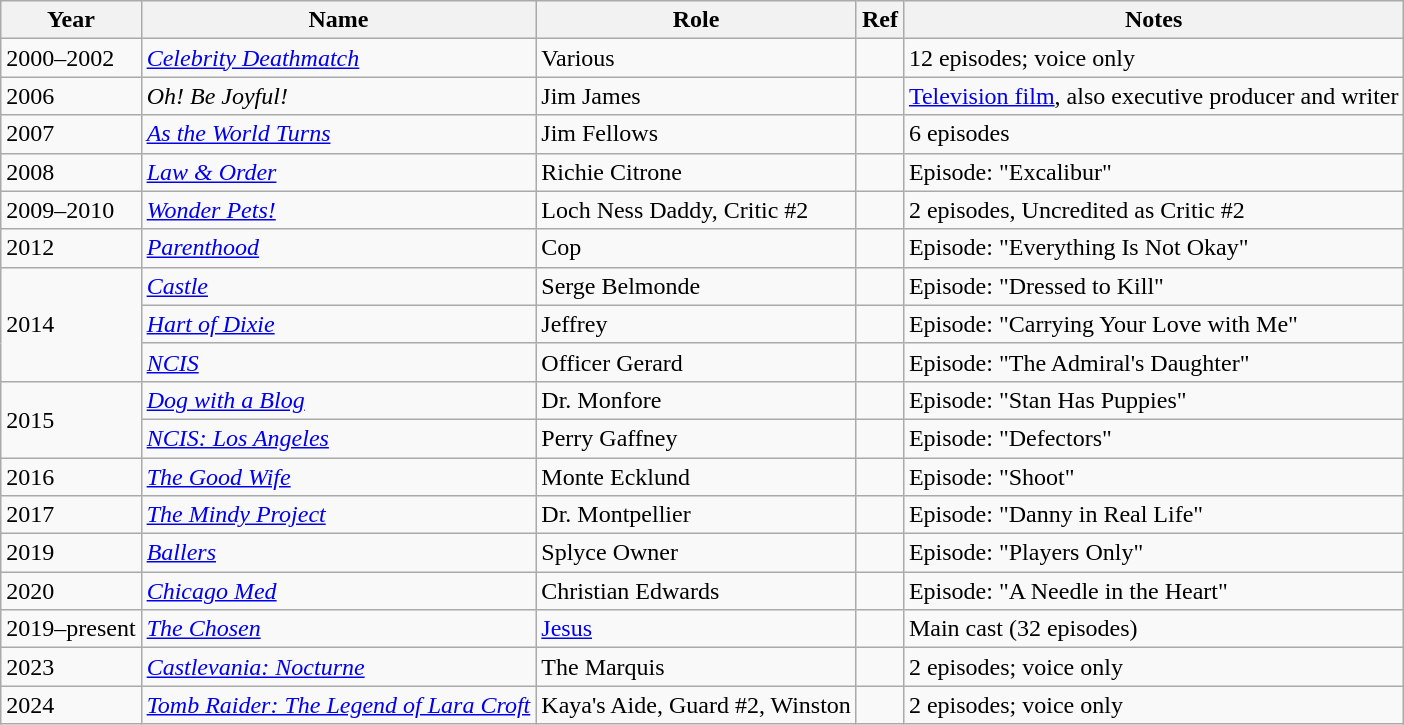<table class="wikitable">
<tr>
<th>Year</th>
<th>Name</th>
<th>Role</th>
<th>Ref</th>
<th>Notes</th>
</tr>
<tr>
<td>2000–2002</td>
<td><em><a href='#'>Celebrity Deathmatch</a></em></td>
<td>Various</td>
<td></td>
<td>12 episodes; voice only</td>
</tr>
<tr>
<td>2006</td>
<td><em>Oh! Be Joyful!</em></td>
<td>Jim James</td>
<td></td>
<td><a href='#'>Television film</a>, also executive producer and writer</td>
</tr>
<tr>
<td>2007</td>
<td><em><a href='#'>As the World Turns</a></em></td>
<td>Jim Fellows</td>
<td></td>
<td>6 episodes</td>
</tr>
<tr>
<td>2008</td>
<td><em><a href='#'>Law & Order</a></em></td>
<td>Richie Citrone</td>
<td></td>
<td>Episode: "Excalibur"</td>
</tr>
<tr>
<td>2009–2010</td>
<td><em><a href='#'>Wonder Pets!</a></em></td>
<td>Loch Ness Daddy, Critic #2</td>
<td></td>
<td>2 episodes, Uncredited as Critic #2</td>
</tr>
<tr>
<td>2012</td>
<td><em><a href='#'>Parenthood</a></em></td>
<td>Cop</td>
<td></td>
<td>Episode: "Everything Is Not Okay"</td>
</tr>
<tr>
<td rowspan="3">2014</td>
<td><em><a href='#'>Castle</a></em></td>
<td>Serge Belmonde</td>
<td></td>
<td>Episode: "Dressed to Kill"</td>
</tr>
<tr>
<td><em><a href='#'>Hart of Dixie</a></em></td>
<td>Jeffrey</td>
<td></td>
<td>Episode: "Carrying Your Love with Me"</td>
</tr>
<tr>
<td><em><a href='#'>NCIS</a></em></td>
<td>Officer Gerard</td>
<td></td>
<td>Episode: "The Admiral's Daughter"</td>
</tr>
<tr>
<td rowspan="2">2015</td>
<td><em><a href='#'>Dog with a Blog</a></em></td>
<td>Dr. Monfore</td>
<td></td>
<td>Episode: "Stan Has Puppies"</td>
</tr>
<tr>
<td><em><a href='#'>NCIS: Los Angeles</a></em></td>
<td>Perry Gaffney</td>
<td></td>
<td>Episode: "Defectors"</td>
</tr>
<tr>
<td>2016</td>
<td><em><a href='#'>The Good Wife</a></em></td>
<td>Monte Ecklund</td>
<td></td>
<td>Episode: "Shoot"</td>
</tr>
<tr>
<td>2017</td>
<td><em><a href='#'>The Mindy Project</a></em></td>
<td>Dr. Montpellier</td>
<td></td>
<td>Episode: "Danny in Real Life"</td>
</tr>
<tr>
<td>2019</td>
<td><em><a href='#'>Ballers</a></em></td>
<td>Splyce Owner</td>
<td></td>
<td>Episode: "Players Only"</td>
</tr>
<tr>
<td>2020</td>
<td><em><a href='#'>Chicago Med</a></em></td>
<td>Christian Edwards</td>
<td></td>
<td>Episode: "A Needle in the Heart"</td>
</tr>
<tr>
<td>2019–present</td>
<td><em><a href='#'>The Chosen</a></em></td>
<td><a href='#'>Jesus</a></td>
<td></td>
<td>Main cast (32 episodes)</td>
</tr>
<tr>
<td>2023</td>
<td><em><a href='#'>Castlevania: Nocturne</a></em></td>
<td>The Marquis</td>
<td></td>
<td>2 episodes; voice only</td>
</tr>
<tr>
<td>2024</td>
<td><em><a href='#'>Tomb Raider: The Legend of Lara Croft</a></em></td>
<td>Kaya's Aide, Guard #2, Winston</td>
<td></td>
<td>2 episodes; voice only</td>
</tr>
</table>
